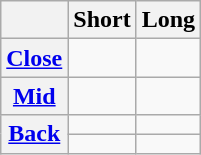<table class="wikitable" style="text-align:center;">
<tr>
<th></th>
<th>Short</th>
<th>Long</th>
</tr>
<tr>
<th><a href='#'>Close</a></th>
<td> </td>
<td> </td>
</tr>
<tr>
<th><a href='#'>Mid</a></th>
<td> </td>
<td> </td>
</tr>
<tr>
<th rowspan="2"><a href='#'>Back</a></th>
<td> </td>
<td> </td>
</tr>
<tr>
<td> </td>
<td> </td>
</tr>
</table>
